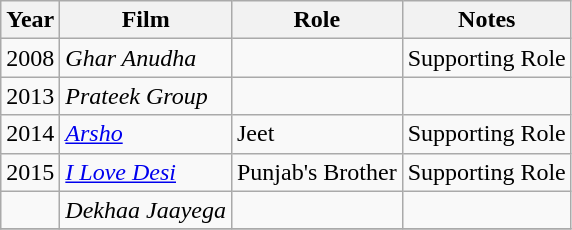<table class="wikitable sortable">
<tr>
<th>Year</th>
<th>Film</th>
<th>Role</th>
<th>Notes</th>
</tr>
<tr>
<td>2008</td>
<td><em>Ghar Anudha</em></td>
<td></td>
<td>Supporting Role</td>
</tr>
<tr>
<td>2013</td>
<td><em>Prateek Group</em></td>
<td></td>
<td></td>
</tr>
<tr>
<td>2014</td>
<td><em><a href='#'>Arsho</a></em></td>
<td>Jeet</td>
<td>Supporting Role</td>
</tr>
<tr>
<td>2015</td>
<td><em><a href='#'>I Love Desi</a></em></td>
<td>Punjab's Brother</td>
<td>Supporting Role</td>
</tr>
<tr>
<td></td>
<td><em>Dekhaa Jaayega</em></td>
<td></td>
<td></td>
</tr>
<tr>
</tr>
</table>
